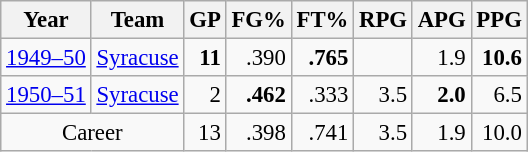<table class="wikitable sortable" style="font-size:95%; text-align:right;">
<tr>
<th>Year</th>
<th>Team</th>
<th>GP</th>
<th>FG%</th>
<th>FT%</th>
<th>RPG</th>
<th>APG</th>
<th>PPG</th>
</tr>
<tr>
<td style="text-align:left;"><a href='#'>1949–50</a></td>
<td style="text-align:left;"><a href='#'>Syracuse</a></td>
<td><strong>11</strong></td>
<td>.390</td>
<td><strong>.765</strong></td>
<td></td>
<td>1.9</td>
<td><strong>10.6</strong></td>
</tr>
<tr>
<td style="text-align:left;"><a href='#'>1950–51</a></td>
<td style="text-align:left;"><a href='#'>Syracuse</a></td>
<td>2</td>
<td><strong>.462</strong></td>
<td>.333</td>
<td>3.5</td>
<td><strong>2.0</strong></td>
<td>6.5</td>
</tr>
<tr>
<td colspan="2" style="text-align:center;">Career</td>
<td>13</td>
<td>.398</td>
<td>.741</td>
<td>3.5</td>
<td>1.9</td>
<td>10.0</td>
</tr>
</table>
